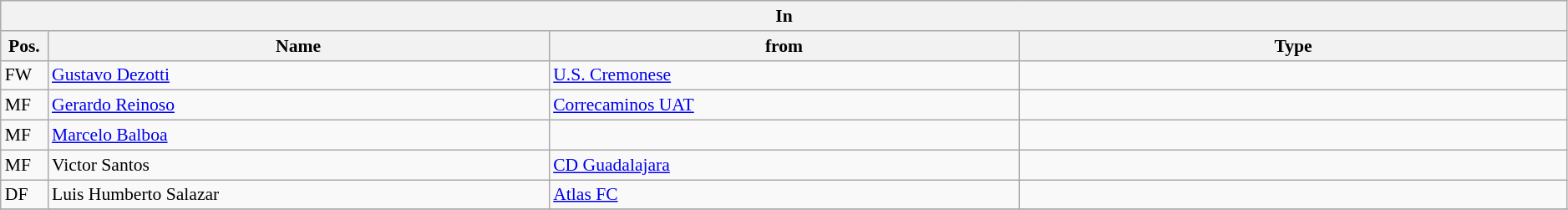<table class="wikitable" style="font-size:90%;width:99%;">
<tr>
<th colspan="4">In</th>
</tr>
<tr>
<th width=3%>Pos.</th>
<th width=32%>Name</th>
<th width=30%>from</th>
<th width=35%>Type</th>
</tr>
<tr>
<td>FW</td>
<td><a href='#'>Gustavo Dezotti</a></td>
<td><a href='#'>U.S. Cremonese</a></td>
<td></td>
</tr>
<tr>
<td>MF</td>
<td><a href='#'>Gerardo Reinoso</a></td>
<td><a href='#'>Correcaminos UAT</a></td>
<td></td>
</tr>
<tr>
<td>MF</td>
<td><a href='#'>Marcelo Balboa</a></td>
<td></td>
<td></td>
</tr>
<tr>
<td>MF</td>
<td>Victor Santos</td>
<td><a href='#'>CD Guadalajara</a></td>
<td></td>
</tr>
<tr>
<td>DF</td>
<td>Luis Humberto Salazar</td>
<td><a href='#'>Atlas FC</a></td>
<td></td>
</tr>
<tr>
</tr>
</table>
